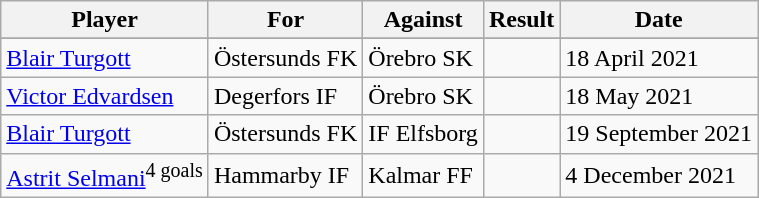<table class="wikitable">
<tr>
<th>Player</th>
<th>For</th>
<th>Against</th>
<th style="text-align:center">Result</th>
<th>Date</th>
</tr>
<tr>
</tr>
<tr>
<td> <a href='#'>Blair Turgott</a></td>
<td>Östersunds FK</td>
<td>Örebro SK</td>
<td align=center></td>
<td>18 April 2021</td>
</tr>
<tr>
<td> <a href='#'>Victor Edvardsen</a></td>
<td>Degerfors IF</td>
<td>Örebro SK</td>
<td align=center></td>
<td>18 May 2021</td>
</tr>
<tr>
<td> <a href='#'>Blair Turgott</a></td>
<td>Östersunds FK</td>
<td>IF Elfsborg</td>
<td align=center></td>
<td>19 September 2021</td>
</tr>
<tr>
<td> <a href='#'>Astrit Selmani</a><sup>4 goals</sup></td>
<td>Hammarby IF</td>
<td>Kalmar FF</td>
<td align=center></td>
<td>4 December 2021</td>
</tr>
</table>
